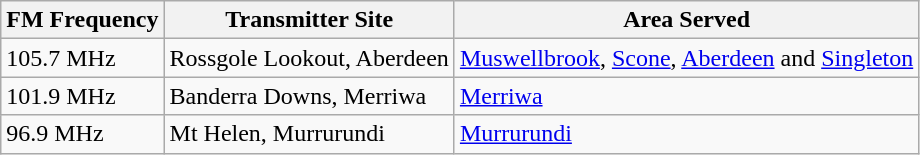<table class="wikitable">
<tr>
<th>FM Frequency</th>
<th>Transmitter Site</th>
<th>Area Served</th>
</tr>
<tr>
<td>105.7 MHz</td>
<td>Rossgole Lookout, Aberdeen</td>
<td><a href='#'>Muswellbrook</a>, <a href='#'>Scone</a>, <a href='#'>Aberdeen</a> and <a href='#'>Singleton</a></td>
</tr>
<tr>
<td>101.9 MHz</td>
<td>Banderra Downs, Merriwa</td>
<td><a href='#'>Merriwa</a></td>
</tr>
<tr>
<td>96.9 MHz</td>
<td>Mt Helen, Murrurundi</td>
<td><a href='#'>Murrurundi</a></td>
</tr>
</table>
